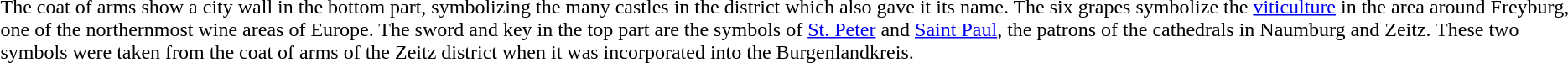<table>
<tr valign=top>
<td></td>
<td>The coat of arms show a city wall in the bottom part, symbolizing the many castles in the district which also gave it its name. The six grapes symbolize the <a href='#'>viticulture</a> in the area around Freyburg, one of the northernmost wine areas of Europe. The sword and key in the top part are the symbols of <a href='#'>St. Peter</a> and <a href='#'>Saint Paul</a>, the patrons of the cathedrals in Naumburg and Zeitz. These two symbols were taken from the coat of arms of the Zeitz district when it was incorporated into the Burgenlandkreis.</td>
</tr>
</table>
